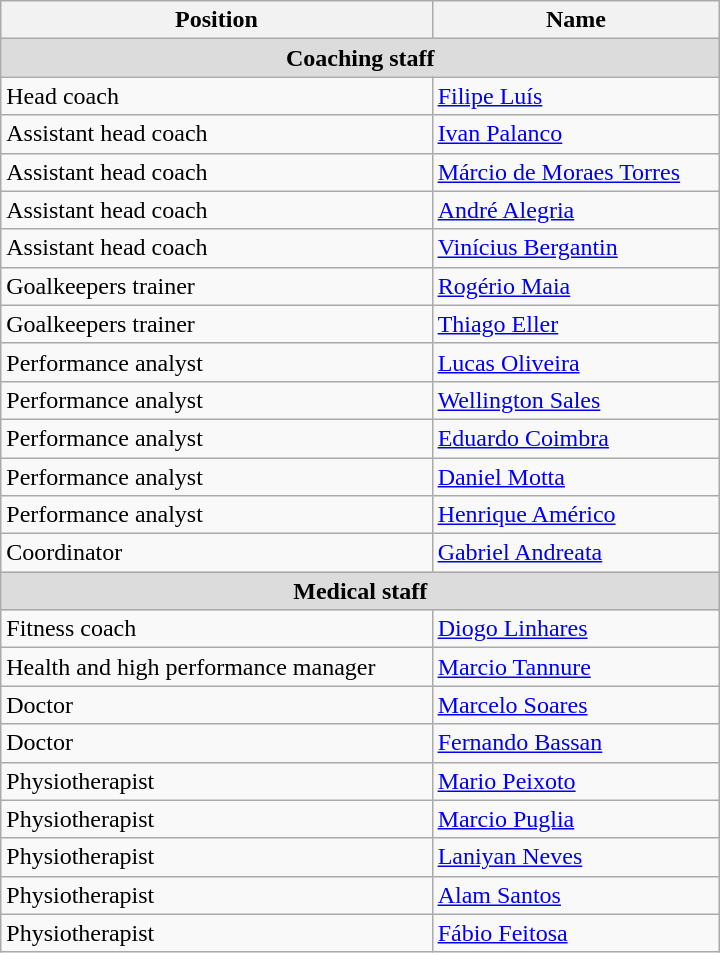<table style="width:38%;" class="wikitable">
<tr>
<th>Position</th>
<th>Name</th>
</tr>
<tr>
<th colspan="2" style="background:#dcdcdc; text-align:center">Coaching staff</th>
</tr>
<tr>
<td>Head coach</td>
<td> <a href='#'>Filipe Luís</a></td>
</tr>
<tr>
<td>Assistant head coach</td>
<td> <a href='#'>Ivan Palanco</a></td>
</tr>
<tr>
<td>Assistant head coach</td>
<td> <a href='#'>Márcio de Moraes Torres</a></td>
</tr>
<tr>
<td>Assistant head coach</td>
<td> <a href='#'>André Alegria</a></td>
</tr>
<tr>
<td>Assistant head coach</td>
<td> <a href='#'>Vinícius Bergantin</a></td>
</tr>
<tr>
<td>Goalkeepers trainer</td>
<td> <a href='#'>Rogério Maia</a></td>
</tr>
<tr>
<td>Goalkeepers trainer</td>
<td> <a href='#'>Thiago Eller</a></td>
</tr>
<tr>
<td>Performance analyst</td>
<td> <a href='#'>Lucas Oliveira</a></td>
</tr>
<tr>
<td>Performance analyst</td>
<td> <a href='#'>Wellington Sales</a></td>
</tr>
<tr>
<td>Performance analyst</td>
<td> <a href='#'>Eduardo Coimbra</a></td>
</tr>
<tr>
<td>Performance analyst</td>
<td> <a href='#'>Daniel Motta</a></td>
</tr>
<tr>
<td>Performance analyst</td>
<td> <a href='#'>Henrique Américo</a></td>
</tr>
<tr>
<td>Coordinator</td>
<td> <a href='#'>Gabriel Andreata</a></td>
</tr>
<tr>
<th colspan="2" style="background:#dcdcdc; text-align:center">Medical staff</th>
</tr>
<tr>
<td>Fitness coach</td>
<td> <a href='#'>Diogo Linhares</a></td>
</tr>
<tr>
<td>Health and high performance manager</td>
<td> <a href='#'>Marcio Tannure</a></td>
</tr>
<tr>
<td>Doctor</td>
<td> <a href='#'>Marcelo Soares</a></td>
</tr>
<tr>
<td>Doctor</td>
<td> <a href='#'>Fernando Bassan</a></td>
</tr>
<tr>
<td>Physiotherapist</td>
<td> <a href='#'>Mario Peixoto</a></td>
</tr>
<tr>
<td>Physiotherapist</td>
<td> <a href='#'>Marcio Puglia</a></td>
</tr>
<tr>
<td>Physiotherapist</td>
<td> <a href='#'>Laniyan Neves</a></td>
</tr>
<tr>
<td>Physiotherapist</td>
<td> <a href='#'>Alam Santos</a></td>
</tr>
<tr>
<td>Physiotherapist</td>
<td> <a href='#'>Fábio Feitosa</a></td>
</tr>
</table>
